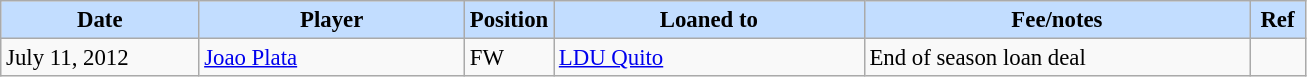<table class="wikitable" style="text-align:left; font-size:95%;">
<tr>
<th style="background:#c2ddff; width:125px;">Date</th>
<th style="background:#c2ddff; width:170px;">Player</th>
<th style="background:#c2ddff; width:50px;">Position</th>
<th style="background:#c2ddff; width:200px;">Loaned to</th>
<th style="background:#c2ddff; width:250px;">Fee/notes</th>
<th style="background:#c2ddff; width:30px;">Ref</th>
</tr>
<tr>
<td>July 11, 2012</td>
<td> <a href='#'>Joao Plata</a></td>
<td>FW</td>
<td> <a href='#'>LDU Quito</a></td>
<td>End of season loan deal</td>
<td></td>
</tr>
</table>
